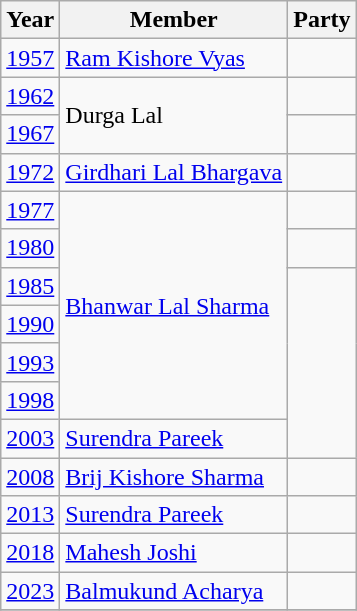<table class="wikitable sortable">
<tr>
<th>Year</th>
<th>Member</th>
<th colspan="2">Party</th>
</tr>
<tr>
<td><a href='#'>1957</a></td>
<td><a href='#'>Ram Kishore Vyas</a></td>
<td></td>
</tr>
<tr>
<td><a href='#'>1962</a></td>
<td rowspan=2>Durga Lal</td>
<td></td>
</tr>
<tr>
<td><a href='#'>1967</a></td>
<td></td>
</tr>
<tr>
<td><a href='#'>1972</a></td>
<td><a href='#'>Girdhari Lal Bhargava</a></td>
<td></td>
</tr>
<tr>
<td><a href='#'>1977</a></td>
<td rowspan=6><a href='#'>Bhanwar Lal Sharma</a></td>
<td></td>
</tr>
<tr>
<td><a href='#'>1980</a></td>
<td></td>
</tr>
<tr>
<td><a href='#'>1985</a></td>
</tr>
<tr>
<td><a href='#'>1990</a></td>
</tr>
<tr>
<td><a href='#'>1993</a></td>
</tr>
<tr>
<td><a href='#'>1998</a></td>
</tr>
<tr>
<td><a href='#'>2003</a></td>
<td><a href='#'>Surendra Pareek</a></td>
</tr>
<tr>
<td><a href='#'>2008</a></td>
<td><a href='#'>Brij Kishore Sharma</a></td>
<td></td>
</tr>
<tr>
<td><a href='#'>2013</a></td>
<td><a href='#'>Surendra Pareek</a></td>
<td></td>
</tr>
<tr>
<td><a href='#'>2018</a></td>
<td><a href='#'>Mahesh Joshi</a></td>
<td></td>
</tr>
<tr>
<td><a href='#'>2023</a></td>
<td><a href='#'>Balmukund Acharya</a></td>
<td></td>
</tr>
<tr>
</tr>
</table>
